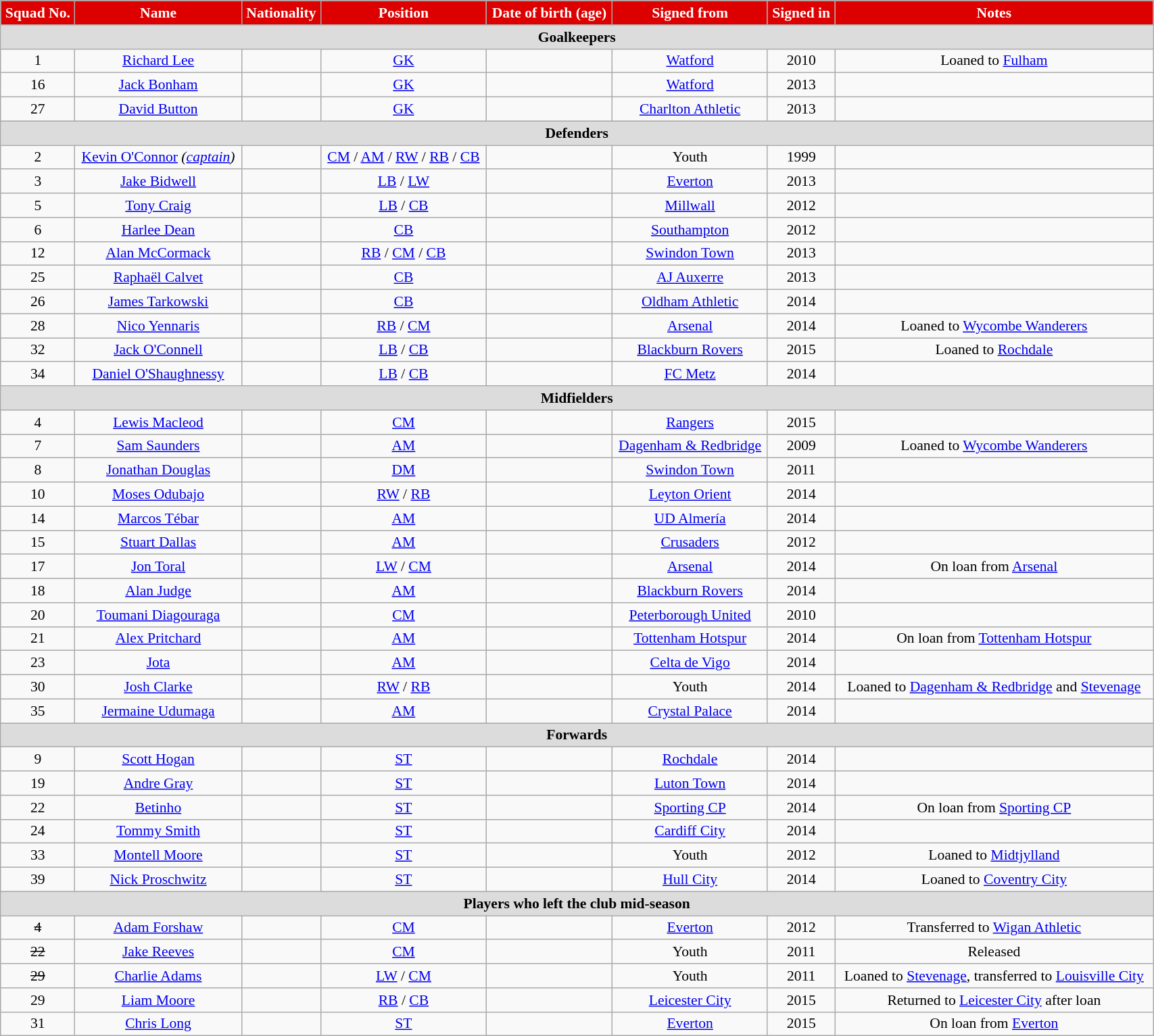<table class="wikitable"  style="text-align:center; font-size:90%; width:90%;">
<tr>
<th style="background:#d00; color:white; text-align:center;">Squad No.</th>
<th style="background:#d00; color:white; text-align:center;">Name</th>
<th style="background:#d00; color:white; text-align:center;">Nationality</th>
<th style="background:#d00; color:white; text-align:center;">Position</th>
<th style="background:#d00; color:white; text-align:center;">Date of birth (age)</th>
<th style="background:#d00; color:white; text-align:center;">Signed from</th>
<th style="background:#d00; color:white; text-align:center;">Signed in</th>
<th style="background:#d00; color:white; text-align:center;">Notes</th>
</tr>
<tr>
<th colspan="8" style="background:#dcdcdc; text-align:center;">Goalkeepers</th>
</tr>
<tr>
<td>1</td>
<td><a href='#'>Richard Lee</a></td>
<td></td>
<td><a href='#'>GK</a></td>
<td></td>
<td><a href='#'>Watford</a></td>
<td>2010</td>
<td>Loaned to <a href='#'>Fulham</a></td>
</tr>
<tr>
<td>16</td>
<td><a href='#'>Jack Bonham</a></td>
<td></td>
<td><a href='#'>GK</a></td>
<td></td>
<td><a href='#'>Watford</a></td>
<td>2013</td>
<td></td>
</tr>
<tr>
<td>27</td>
<td><a href='#'>David Button</a></td>
<td></td>
<td><a href='#'>GK</a></td>
<td></td>
<td><a href='#'>Charlton Athletic</a></td>
<td>2013</td>
<td></td>
</tr>
<tr>
<th colspan="8" style="background:#dcdcdc; text-align:center;">Defenders</th>
</tr>
<tr>
<td>2</td>
<td><a href='#'>Kevin O'Connor</a> <em>(<a href='#'>captain</a>)</em></td>
<td></td>
<td><a href='#'>CM</a> / <a href='#'>AM</a> / <a href='#'>RW</a> / <a href='#'>RB</a> / <a href='#'>CB</a></td>
<td></td>
<td>Youth</td>
<td>1999</td>
<td></td>
</tr>
<tr>
<td>3</td>
<td><a href='#'>Jake Bidwell</a></td>
<td></td>
<td><a href='#'>LB</a> / <a href='#'>LW</a></td>
<td></td>
<td><a href='#'>Everton</a></td>
<td>2013</td>
<td></td>
</tr>
<tr>
<td>5</td>
<td><a href='#'>Tony Craig</a></td>
<td></td>
<td><a href='#'>LB</a> / <a href='#'>CB</a></td>
<td></td>
<td><a href='#'>Millwall</a></td>
<td>2012</td>
<td></td>
</tr>
<tr>
<td>6</td>
<td><a href='#'>Harlee Dean</a></td>
<td></td>
<td><a href='#'>CB</a></td>
<td></td>
<td><a href='#'>Southampton</a></td>
<td>2012</td>
<td></td>
</tr>
<tr>
<td>12</td>
<td><a href='#'>Alan McCormack</a></td>
<td></td>
<td><a href='#'>RB</a> / <a href='#'>CM</a> / <a href='#'>CB</a></td>
<td></td>
<td><a href='#'>Swindon Town</a></td>
<td>2013</td>
<td></td>
</tr>
<tr>
<td>25</td>
<td><a href='#'>Raphaël Calvet</a></td>
<td></td>
<td><a href='#'>CB</a></td>
<td></td>
<td><a href='#'>AJ Auxerre</a></td>
<td>2013</td>
<td></td>
</tr>
<tr>
<td>26</td>
<td><a href='#'>James Tarkowski</a></td>
<td></td>
<td><a href='#'>CB</a></td>
<td></td>
<td><a href='#'>Oldham Athletic</a></td>
<td>2014</td>
<td></td>
</tr>
<tr>
<td>28</td>
<td><a href='#'>Nico Yennaris</a></td>
<td></td>
<td><a href='#'>RB</a> / <a href='#'>CM</a></td>
<td></td>
<td><a href='#'>Arsenal</a></td>
<td>2014</td>
<td>Loaned to <a href='#'>Wycombe Wanderers</a></td>
</tr>
<tr>
<td>32</td>
<td><a href='#'>Jack O'Connell</a></td>
<td></td>
<td><a href='#'>LB</a> / <a href='#'>CB</a></td>
<td></td>
<td><a href='#'>Blackburn Rovers</a></td>
<td>2015</td>
<td>Loaned to <a href='#'>Rochdale</a></td>
</tr>
<tr>
<td>34</td>
<td><a href='#'>Daniel O'Shaughnessy</a></td>
<td></td>
<td><a href='#'>LB</a> / <a href='#'>CB</a></td>
<td></td>
<td><a href='#'>FC Metz</a></td>
<td>2014</td>
<td></td>
</tr>
<tr>
<th colspan="8" style="background:#dcdcdc; text-align:center;">Midfielders</th>
</tr>
<tr>
<td>4</td>
<td><a href='#'>Lewis Macleod</a></td>
<td></td>
<td><a href='#'>CM</a></td>
<td></td>
<td><a href='#'>Rangers</a></td>
<td>2015</td>
<td></td>
</tr>
<tr>
<td>7</td>
<td><a href='#'>Sam Saunders</a></td>
<td></td>
<td><a href='#'>AM</a></td>
<td></td>
<td><a href='#'>Dagenham & Redbridge</a></td>
<td>2009</td>
<td>Loaned to <a href='#'>Wycombe Wanderers</a></td>
</tr>
<tr>
<td>8</td>
<td><a href='#'>Jonathan Douglas</a></td>
<td></td>
<td><a href='#'>DM</a></td>
<td></td>
<td><a href='#'>Swindon Town</a></td>
<td>2011</td>
<td></td>
</tr>
<tr>
<td>10</td>
<td><a href='#'>Moses Odubajo</a></td>
<td></td>
<td><a href='#'>RW</a> / <a href='#'>RB</a></td>
<td></td>
<td><a href='#'>Leyton Orient</a></td>
<td>2014</td>
<td></td>
</tr>
<tr>
<td>14</td>
<td><a href='#'>Marcos Tébar</a></td>
<td></td>
<td><a href='#'>AM</a></td>
<td></td>
<td><a href='#'>UD Almería</a></td>
<td>2014</td>
<td></td>
</tr>
<tr>
<td>15</td>
<td><a href='#'>Stuart Dallas</a></td>
<td></td>
<td><a href='#'>AM</a></td>
<td></td>
<td><a href='#'>Crusaders</a></td>
<td>2012</td>
<td></td>
</tr>
<tr>
<td>17</td>
<td><a href='#'>Jon Toral</a></td>
<td></td>
<td><a href='#'>LW</a> / <a href='#'>CM</a></td>
<td></td>
<td><a href='#'>Arsenal</a></td>
<td>2014</td>
<td>On loan from <a href='#'>Arsenal</a></td>
</tr>
<tr>
<td>18</td>
<td><a href='#'>Alan Judge</a></td>
<td></td>
<td><a href='#'>AM</a></td>
<td></td>
<td><a href='#'>Blackburn Rovers</a></td>
<td>2014</td>
<td></td>
</tr>
<tr>
<td>20</td>
<td><a href='#'>Toumani Diagouraga</a></td>
<td></td>
<td><a href='#'>CM</a></td>
<td></td>
<td><a href='#'>Peterborough United</a></td>
<td>2010</td>
<td></td>
</tr>
<tr>
<td>21</td>
<td><a href='#'>Alex Pritchard</a></td>
<td></td>
<td><a href='#'>AM</a></td>
<td></td>
<td><a href='#'>Tottenham Hotspur</a></td>
<td>2014</td>
<td>On loan from <a href='#'>Tottenham Hotspur</a></td>
</tr>
<tr>
<td>23</td>
<td><a href='#'>Jota</a></td>
<td></td>
<td><a href='#'>AM</a></td>
<td></td>
<td><a href='#'>Celta de Vigo</a></td>
<td>2014</td>
<td></td>
</tr>
<tr>
<td>30</td>
<td><a href='#'>Josh Clarke</a></td>
<td></td>
<td><a href='#'>RW</a> / <a href='#'>RB</a></td>
<td></td>
<td>Youth</td>
<td>2014</td>
<td>Loaned to <a href='#'>Dagenham & Redbridge</a> and <a href='#'>Stevenage</a></td>
</tr>
<tr>
<td>35</td>
<td><a href='#'>Jermaine Udumaga</a></td>
<td></td>
<td><a href='#'>AM</a></td>
<td></td>
<td><a href='#'>Crystal Palace</a></td>
<td>2014</td>
<td></td>
</tr>
<tr>
<th colspan="8" style="background:#dcdcdc; text-align:center;">Forwards</th>
</tr>
<tr>
<td>9</td>
<td><a href='#'>Scott Hogan</a></td>
<td></td>
<td><a href='#'>ST</a></td>
<td></td>
<td><a href='#'>Rochdale</a></td>
<td>2014</td>
<td></td>
</tr>
<tr>
<td>19</td>
<td><a href='#'>Andre Gray</a></td>
<td></td>
<td><a href='#'>ST</a></td>
<td></td>
<td><a href='#'>Luton Town</a></td>
<td>2014</td>
<td></td>
</tr>
<tr>
<td>22</td>
<td><a href='#'>Betinho</a></td>
<td></td>
<td><a href='#'>ST</a></td>
<td></td>
<td><a href='#'>Sporting CP</a></td>
<td>2014</td>
<td>On loan from <a href='#'>Sporting CP</a></td>
</tr>
<tr>
<td>24</td>
<td><a href='#'>Tommy Smith</a></td>
<td></td>
<td><a href='#'>ST</a></td>
<td></td>
<td><a href='#'>Cardiff City</a></td>
<td>2014</td>
<td></td>
</tr>
<tr>
<td>33</td>
<td><a href='#'>Montell Moore</a></td>
<td></td>
<td><a href='#'>ST</a></td>
<td></td>
<td>Youth</td>
<td>2012</td>
<td>Loaned to <a href='#'>Midtjylland</a></td>
</tr>
<tr>
<td>39</td>
<td><a href='#'>Nick Proschwitz</a></td>
<td></td>
<td><a href='#'>ST</a></td>
<td></td>
<td><a href='#'>Hull City</a></td>
<td>2014</td>
<td>Loaned to <a href='#'>Coventry City</a></td>
</tr>
<tr>
<th colspan="8" style="background:#dcdcdc; text-align:center;">Players who left the club mid-season</th>
</tr>
<tr>
<td><s>4</s></td>
<td><a href='#'>Adam Forshaw</a></td>
<td></td>
<td><a href='#'>CM</a></td>
<td></td>
<td><a href='#'>Everton</a></td>
<td>2012</td>
<td>Transferred to <a href='#'>Wigan Athletic</a></td>
</tr>
<tr>
<td><s>22</s></td>
<td><a href='#'>Jake Reeves</a></td>
<td></td>
<td><a href='#'>CM</a></td>
<td></td>
<td>Youth</td>
<td>2011</td>
<td>Released</td>
</tr>
<tr>
<td><s>29</s></td>
<td><a href='#'>Charlie Adams</a></td>
<td></td>
<td><a href='#'>LW</a> / <a href='#'>CM</a></td>
<td></td>
<td>Youth</td>
<td>2011</td>
<td>Loaned to <a href='#'>Stevenage</a>, transferred to <a href='#'>Louisville City</a></td>
</tr>
<tr>
<td>29</td>
<td><a href='#'>Liam Moore</a></td>
<td></td>
<td><a href='#'>RB</a> / <a href='#'>CB</a></td>
<td></td>
<td><a href='#'>Leicester City</a></td>
<td>2015</td>
<td>Returned to <a href='#'>Leicester City</a> after loan</td>
</tr>
<tr>
<td>31</td>
<td><a href='#'>Chris Long</a></td>
<td></td>
<td><a href='#'>ST</a></td>
<td></td>
<td><a href='#'>Everton</a></td>
<td>2015</td>
<td>On loan from <a href='#'>Everton</a></td>
</tr>
</table>
